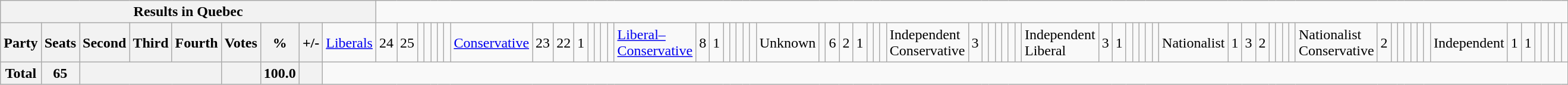<table class="wikitable">
<tr>
<th colspan=10>Results in Quebec</th>
</tr>
<tr>
<th colspan=2>Party</th>
<th>Seats</th>
<th>Second</th>
<th>Third</th>
<th>Fourth</th>
<th>Votes</th>
<th>%</th>
<th>+/-<br></th>
<td><a href='#'>Liberals</a></td>
<td align="right">24</td>
<td align="right">25</td>
<td align="right"></td>
<td align="right"></td>
<td align="right"></td>
<td align="right"></td>
<td align="right"><br></td>
<td><a href='#'>Conservative</a></td>
<td align="right">23</td>
<td align="right">22</td>
<td align="right">1</td>
<td align="right"></td>
<td align="right"></td>
<td align="right"></td>
<td align="right"><br></td>
<td><a href='#'>Liberal–Conservative</a></td>
<td align="right">8</td>
<td align="right">1</td>
<td align="right"></td>
<td align="right"></td>
<td align="right"></td>
<td align="right"></td>
<td align="right"><br></td>
<td>Unknown</td>
<td align="right"></td>
<td align="right">6</td>
<td align="right">2</td>
<td align="right">1</td>
<td align="right"></td>
<td align="right"></td>
<td align="right"><br></td>
<td>Independent Conservative</td>
<td align="right">3</td>
<td align="right"></td>
<td align="right"></td>
<td align="right"></td>
<td align="right"></td>
<td align="right"></td>
<td align="right"><br></td>
<td>Independent Liberal</td>
<td align="right">3</td>
<td align="right">1</td>
<td align="right"></td>
<td align="right"></td>
<td align="right"></td>
<td align="right"></td>
<td align="right"><br></td>
<td>Nationalist</td>
<td align="right">1</td>
<td align="right">3</td>
<td align="right">2</td>
<td align="right"></td>
<td align="right"></td>
<td align="right"></td>
<td align="right"><br></td>
<td>Nationalist Conservative</td>
<td align="right">2</td>
<td align="right"></td>
<td align="right"></td>
<td align="right"></td>
<td align="right"></td>
<td align="right"></td>
<td align="right"><br></td>
<td>Independent</td>
<td align="right">1</td>
<td align="right">1</td>
<td align="right"></td>
<td align="right"></td>
<td align="right"></td>
<td align="right"></td>
<td align="right"></td>
</tr>
<tr>
<th colspan="2">Total</th>
<th>65</th>
<th colspan="3"></th>
<th></th>
<th>100.0</th>
<th></th>
</tr>
</table>
